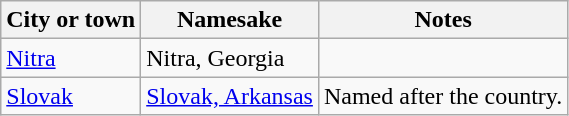<table class="wikitable">
<tr>
<th>City or town</th>
<th>Namesake</th>
<th>Notes</th>
</tr>
<tr>
<td><a href='#'>Nitra</a></td>
<td>Nitra, Georgia</td>
<td></td>
</tr>
<tr>
<td><a href='#'>Slovak</a></td>
<td><a href='#'>Slovak, Arkansas</a></td>
<td>Named after the country.</td>
</tr>
</table>
